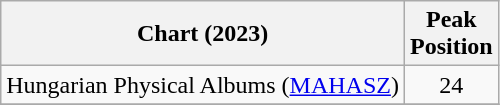<table class="wikitable sortable">
<tr>
<th>Chart (2023)</th>
<th>Peak<br>Position</th>
</tr>
<tr>
<td align="left">Hungarian Physical Albums (<a href='#'>MAHASZ</a>)</td>
<td align="center">24</td>
</tr>
<tr>
</tr>
</table>
